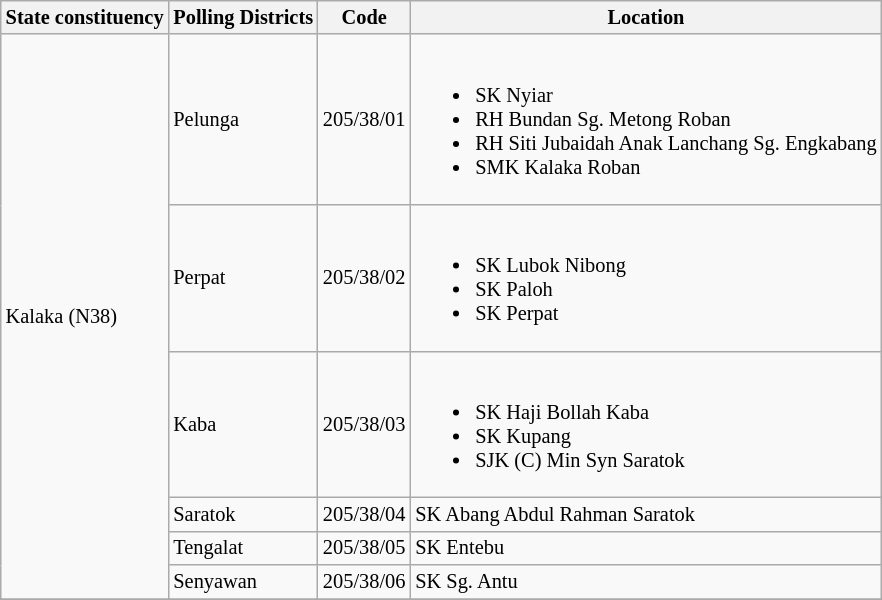<table class="wikitable sortable mw-collapsible" style="white-space:nowrap;font-size:85%">
<tr>
<th>State constituency</th>
<th>Polling Districts</th>
<th>Code</th>
<th>Location</th>
</tr>
<tr>
<td rowspan="6">Kalaka (N38)</td>
<td>Pelunga</td>
<td>205/38/01</td>
<td><br><ul><li>SK Nyiar</li><li>RH Bundan Sg. Metong Roban</li><li>RH Siti Jubaidah Anak Lanchang Sg. Engkabang</li><li>SMK Kalaka Roban</li></ul></td>
</tr>
<tr>
<td>Perpat</td>
<td>205/38/02</td>
<td><br><ul><li>SK Lubok Nibong</li><li>SK Paloh</li><li>SK Perpat</li></ul></td>
</tr>
<tr>
<td>Kaba</td>
<td>205/38/03</td>
<td><br><ul><li>SK Haji Bollah Kaba</li><li>SK Kupang</li><li>SJK (C) Min Syn Saratok</li></ul></td>
</tr>
<tr>
<td>Saratok</td>
<td>205/38/04</td>
<td>SK Abang Abdul Rahman Saratok</td>
</tr>
<tr>
<td>Tengalat</td>
<td>205/38/05</td>
<td>SK Entebu</td>
</tr>
<tr>
<td>Senyawan</td>
<td>205/38/06</td>
<td>SK Sg. Antu</td>
</tr>
<tr>
</tr>
</table>
